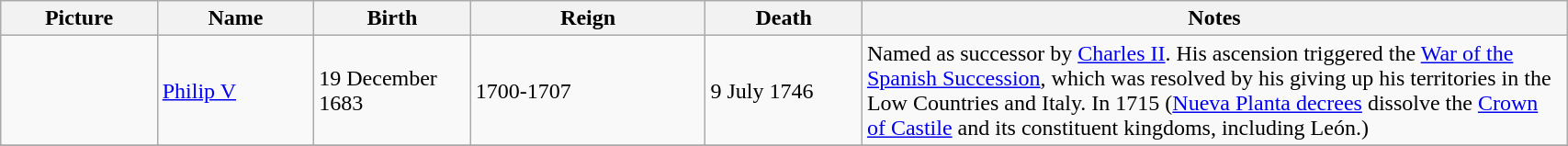<table width=90% class="wikitable">
<tr>
<th style="width: 10%">Picture</th>
<th style="width: 10%">Name</th>
<th style="width: 10%">Birth</th>
<th style="width: 15%">Reign</th>
<th style="width: 10%">Death</th>
<th style="width: 45%">Notes</th>
</tr>
<tr>
<td></td>
<td><a href='#'>Philip V</a></td>
<td>19 December 1683</td>
<td>1700-1707</td>
<td>9 July 1746</td>
<td>Named as successor by <a href='#'>Charles II</a>. His ascension triggered the <a href='#'>War of the Spanish Succession</a>, which was resolved by his giving up his territories in the Low Countries and Italy. In 1715 (<a href='#'>Nueva Planta decrees</a> dissolve the <a href='#'>Crown of Castile</a> and its constituent kingdoms, including León.)</td>
</tr>
<tr>
</tr>
</table>
